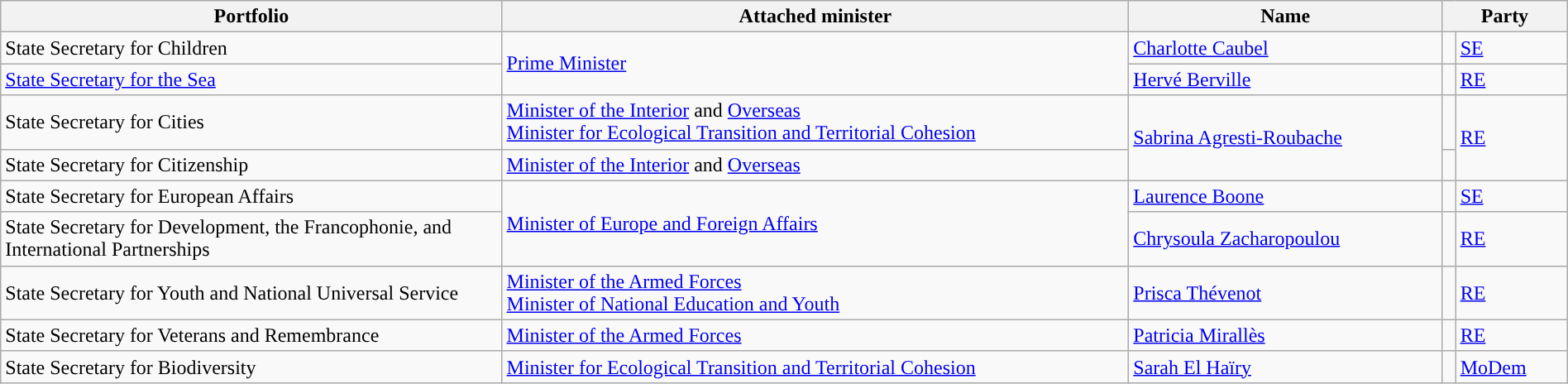<table class="wikitable" style="width:100%">
<tr>
<th>Portfolio</th>
<th style="width:40%">Attached minister</th>
<th style="width:20%">Name</th>
<th style="width:8%" colspan="2">Party</th>
</tr>
<tr>
<td>State Secretary for Children</td>
<td rowspan=2><a href='#'>Prime Minister</a></td>
<td><a href='#'>Charlotte Caubel</a></td>
<td style="background:"></td>
<td><a href='#'>SE</a></td>
</tr>
<tr>
<td><a href='#'>State Secretary for the Sea</a></td>
<td><a href='#'>Hervé Berville</a></td>
<td style="background:"></td>
<td><a href='#'>RE</a></td>
</tr>
<tr>
<td>State Secretary for Cities</td>
<td><a href='#'>Minister of the Interior</a> and <a href='#'>Overseas</a><br><a href='#'>Minister for Ecological Transition and Territorial Cohesion</a></td>
<td rowspan="2"><a href='#'>Sabrina Agresti-Roubache</a></td>
<td style="background:"></td>
<td rowspan="2"><a href='#'>RE</a></td>
</tr>
<tr>
<td>State Secretary for Citizenship</td>
<td><a href='#'>Minister of the Interior</a> and <a href='#'>Overseas</a></td>
<td style="background:"></td>
</tr>
<tr>
<td>State Secretary for European Affairs</td>
<td rowspan=2><a href='#'>Minister of Europe and Foreign Affairs</a></td>
<td><a href='#'>Laurence Boone</a></td>
<td style="background:"></td>
<td><a href='#'>SE</a></td>
</tr>
<tr>
<td>State Secretary for Development, the Francophonie, and International Partnerships</td>
<td><a href='#'>Chrysoula Zacharopoulou</a></td>
<td style="background:"></td>
<td><a href='#'>RE</a></td>
</tr>
<tr>
<td>State Secretary for Youth and National Universal Service</td>
<td><a href='#'>Minister of the Armed Forces</a><br><a href='#'>Minister of National Education and Youth</a></td>
<td><a href='#'>Prisca Thévenot</a></td>
<td style="background:"></td>
<td><a href='#'>RE</a></td>
</tr>
<tr>
<td>State Secretary for Veterans and Remembrance</td>
<td><a href='#'>Minister of the Armed Forces</a></td>
<td><a href='#'>Patricia Mirallès</a></td>
<td style="background:"></td>
<td><a href='#'>RE</a></td>
</tr>
<tr>
<td>State Secretary for Biodiversity</td>
<td><a href='#'>Minister for Ecological Transition and Territorial Cohesion</a></td>
<td><a href='#'>Sarah El Haïry</a></td>
<td style=background:></td>
<td><a href='#'>MoDem</a></td>
</tr>
</table>
